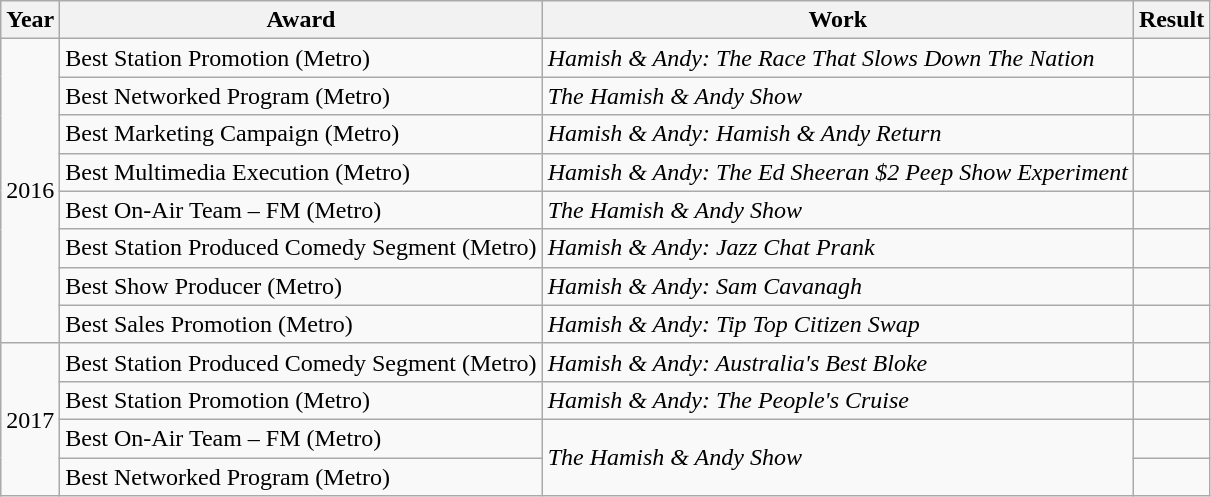<table class="wikitable">
<tr>
<th>Year</th>
<th>Award</th>
<th>Work</th>
<th>Result</th>
</tr>
<tr>
<td rowspan="8">2016</td>
<td>Best Station Promotion (Metro)</td>
<td><em>Hamish & Andy: The Race That Slows Down The Nation</em></td>
<td></td>
</tr>
<tr>
<td>Best Networked Program (Metro)</td>
<td><em>The Hamish & Andy Show</em></td>
<td></td>
</tr>
<tr>
<td>Best Marketing Campaign (Metro)</td>
<td><em>Hamish & Andy: Hamish & Andy Return</em></td>
<td></td>
</tr>
<tr>
<td>Best Multimedia Execution (Metro)</td>
<td><em>Hamish & Andy: The Ed Sheeran $2 Peep Show Experiment</em></td>
<td></td>
</tr>
<tr>
<td>Best On-Air Team – FM (Metro)</td>
<td><em>The Hamish & Andy Show</em></td>
<td></td>
</tr>
<tr>
<td>Best Station Produced Comedy Segment (Metro)</td>
<td><em>Hamish & Andy: Jazz Chat Prank</em></td>
<td></td>
</tr>
<tr>
<td>Best Show Producer (Metro)</td>
<td><em>Hamish & Andy: Sam Cavanagh</em></td>
<td></td>
</tr>
<tr>
<td>Best Sales Promotion (Metro)</td>
<td><em>Hamish & Andy: Tip Top Citizen Swap</em></td>
<td></td>
</tr>
<tr>
<td rowspan="4">2017</td>
<td>Best Station Produced Comedy Segment (Metro)</td>
<td><em>Hamish & Andy: Australia's Best Bloke</em></td>
<td></td>
</tr>
<tr>
<td>Best Station Promotion (Metro)</td>
<td><em>Hamish & Andy: The People's Cruise</em></td>
<td></td>
</tr>
<tr>
<td>Best On-Air Team – FM (Metro)</td>
<td rowspan="2"><em>The Hamish & Andy Show</em></td>
<td></td>
</tr>
<tr>
<td>Best Networked Program (Metro)</td>
<td></td>
</tr>
</table>
